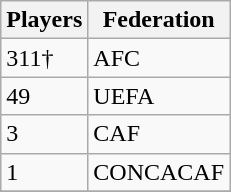<table class="wikitable">
<tr>
<th>Players</th>
<th>Federation</th>
</tr>
<tr>
<td>311†</td>
<td>AFC</td>
</tr>
<tr>
<td>49</td>
<td>UEFA</td>
</tr>
<tr>
<td>3</td>
<td>CAF</td>
</tr>
<tr>
<td>1</td>
<td>CONCACAF</td>
</tr>
<tr>
</tr>
</table>
